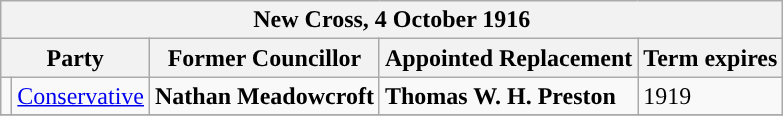<table class="wikitable">
<tr>
<th colspan="5"><strong>New Cross, 4 October 1916</strong></th>
</tr>
<tr>
<th colspan="2">Party</th>
<th>Former Councillor</th>
<th>Appointed Replacement</th>
<th>Term expires</th>
</tr>
<tr>
<td style="background-color:"></td>
<td><a href='#'>Conservative</a></td>
<td><strong>Nathan Meadowcroft</strong></td>
<td><strong>Thomas W. H. Preston</strong></td>
<td>1919</td>
</tr>
<tr>
</tr>
</table>
